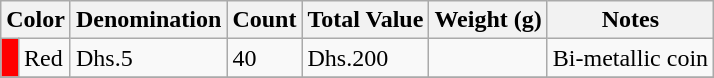<table class="wikitable">
<tr>
<th colspan=2>Color</th>
<th>Denomination</th>
<th>Count</th>
<th>Total Value</th>
<th>Weight (g)</th>
<th>Notes</th>
</tr>
<tr>
<td style="background:Red"> </td>
<td>Red</td>
<td>Dhs.5</td>
<td>40</td>
<td>Dhs.200</td>
<td></td>
<td>Bi-metallic coin</td>
</tr>
<tr>
</tr>
</table>
